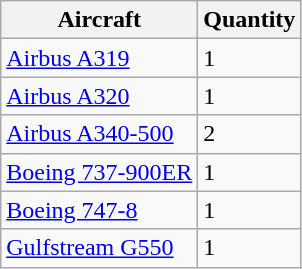<table class="wikitable">
<tr>
<th>Aircraft</th>
<th>Quantity</th>
</tr>
<tr>
<td><a href='#'>Airbus A319</a></td>
<td>1</td>
</tr>
<tr>
<td><a href='#'>Airbus A320</a></td>
<td>1</td>
</tr>
<tr>
<td><a href='#'>Airbus A340-500</a></td>
<td>2</td>
</tr>
<tr>
<td><a href='#'>Boeing 737-900ER</a></td>
<td>1</td>
</tr>
<tr>
<td><a href='#'>Boeing 747-8</a></td>
<td>1</td>
</tr>
<tr>
<td><a href='#'>Gulfstream G550</a></td>
<td>1</td>
</tr>
</table>
